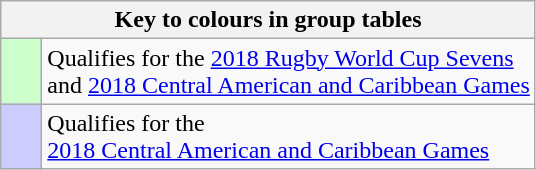<table class="wikitable" style="text-align: center;">
<tr>
<th colspan=2>Key to colours in group tables</th>
</tr>
<tr>
<td style="background:#cfc; width:20px;"></td>
<td align=left>Qualifies for the <a href='#'>2018 Rugby World Cup Sevens</a><br>and <a href='#'>2018 Central American and Caribbean Games</a></td>
</tr>
<tr>
<td style="background:#ccf; width:20px;"></td>
<td align=left>Qualifies for the<br><a href='#'>2018 Central American and Caribbean Games</a></td>
</tr>
</table>
